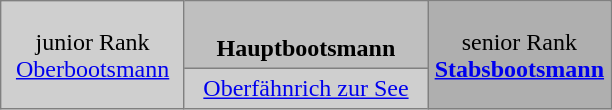<table class="toccolours" border="1" cellpadding="4" cellspacing="0" style="border-collapse: collapse; margin: 0.5em auto; clear: both;">
<tr>
<td width="30%" align="center" rowspan="2"  style="background:#cfcfcf;">junior Rank<br><a href='#'>Oberbootsmann</a></td>
<td width="40%" align="center" rowspan="1" style="background:#bfbfbf;"><br><span><strong>Hauptbootsmann</strong></span></td>
<td width="30%" align="center" rowspan="2" style="background:#afafaf;">senior Rank<br><strong><a href='#'>Stabsbootsmann</a></strong></td>
</tr>
<tr>
<td width="30%" align="center" style="background:#cfcfcf;"><a href='#'>Oberfähnrich zur See</a></td>
</tr>
</table>
